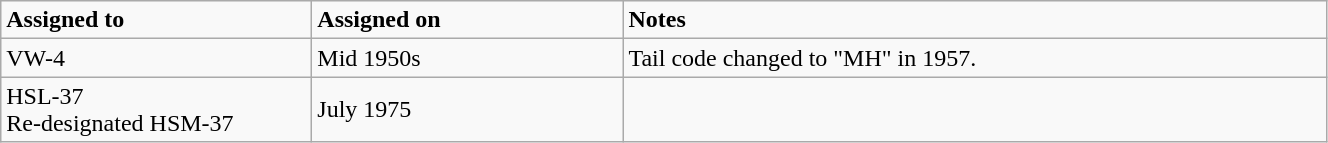<table class="wikitable" style="width: 70%;">
<tr>
<td style="width: 200px;"><strong>Assigned to</strong></td>
<td style="width: 200px;"><strong>Assigned on</strong></td>
<td><strong>Notes</strong></td>
</tr>
<tr>
<td>VW-4</td>
<td>Mid 1950s</td>
<td>Tail code changed to "MH" in 1957.</td>
</tr>
<tr>
<td>HSL-37<br>Re-designated HSM-37</td>
<td>July 1975</td>
<td></td>
</tr>
</table>
